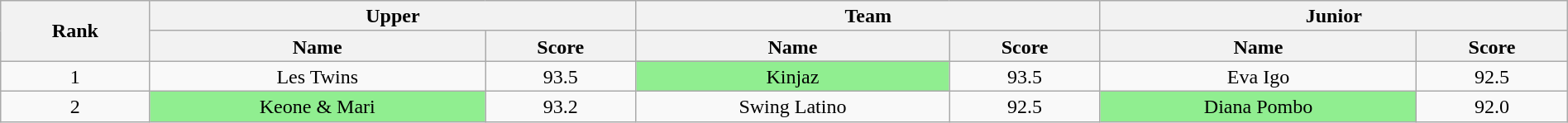<table class="wikitable" style="text-align:center; line-height:17px; width:100%;">
<tr>
<th scope="col" rowspan="2">Rank</th>
<th scope="col" colspan="2">Upper</th>
<th scope="col" colspan="2">Team</th>
<th scope="col" colspan="2">Junior</th>
</tr>
<tr>
<th scope="col">Name</th>
<th scope="col">Score</th>
<th scope="col">Name</th>
<th scope="col">Score</th>
<th scope="col">Name</th>
<th scope="col">Score</th>
</tr>
<tr>
<td>1</td>
<td>Les Twins</td>
<td>93.5</td>
<td bgcolor= lightgreen>Kinjaz</td>
<td>93.5</td>
<td>Eva Igo</td>
<td>92.5</td>
</tr>
<tr>
<td>2</td>
<td bgcolor= lightgreen>Keone & Mari</td>
<td>93.2</td>
<td>Swing Latino</td>
<td>92.5</td>
<td bgcolor= lightgreen>Diana Pombo</td>
<td>92.0</td>
</tr>
</table>
